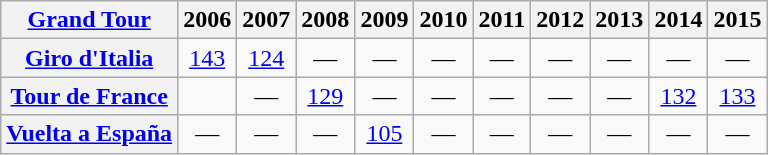<table class="wikitable plainrowheaders">
<tr>
<th scope="col"><a href='#'>Grand Tour</a></th>
<th scope="col">2006</th>
<th scope="col">2007</th>
<th scope="col">2008</th>
<th scope="col">2009</th>
<th scope="col">2010</th>
<th scope="col">2011</th>
<th scope="col">2012</th>
<th scope="col">2013</th>
<th scope="col">2014</th>
<th scope="col">2015</th>
</tr>
<tr style="text-align:center;">
<th scope="row"> <a href='#'>Giro d'Italia</a></th>
<td><a href='#'>143</a></td>
<td><a href='#'>124</a></td>
<td>—</td>
<td>—</td>
<td>—</td>
<td>—</td>
<td>—</td>
<td>—</td>
<td>—</td>
<td>—</td>
</tr>
<tr style="text-align:center;">
<th scope="row"> <a href='#'>Tour de France</a></th>
<td></td>
<td>—</td>
<td><a href='#'>129</a></td>
<td>—</td>
<td>—</td>
<td>—</td>
<td>—</td>
<td>—</td>
<td><a href='#'>132</a></td>
<td><a href='#'>133</a></td>
</tr>
<tr style="text-align:center;">
<th scope="row"> <a href='#'>Vuelta a España</a></th>
<td>—</td>
<td>—</td>
<td>—</td>
<td><a href='#'>105</a></td>
<td>—</td>
<td>—</td>
<td>—</td>
<td>—</td>
<td>—</td>
<td>—</td>
</tr>
</table>
